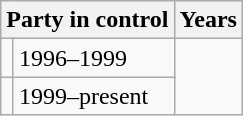<table class="wikitable">
<tr>
<th colspan="2">Party in control</th>
<th>Years</th>
</tr>
<tr>
<td></td>
<td>1996–1999</td>
</tr>
<tr>
<td></td>
<td>1999–present</td>
</tr>
</table>
